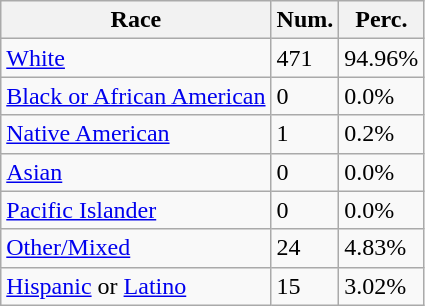<table class="wikitable">
<tr>
<th>Race</th>
<th>Num.</th>
<th>Perc.</th>
</tr>
<tr>
<td><a href='#'>White</a></td>
<td>471</td>
<td>94.96%</td>
</tr>
<tr>
<td><a href='#'>Black or African American</a></td>
<td>0</td>
<td>0.0%</td>
</tr>
<tr>
<td><a href='#'>Native American</a></td>
<td>1</td>
<td>0.2%</td>
</tr>
<tr>
<td><a href='#'>Asian</a></td>
<td>0</td>
<td>0.0%</td>
</tr>
<tr>
<td><a href='#'>Pacific Islander</a></td>
<td>0</td>
<td>0.0%</td>
</tr>
<tr>
<td><a href='#'>Other/Mixed</a></td>
<td>24</td>
<td>4.83%</td>
</tr>
<tr>
<td><a href='#'>Hispanic</a> or <a href='#'>Latino</a></td>
<td>15</td>
<td>3.02%</td>
</tr>
</table>
